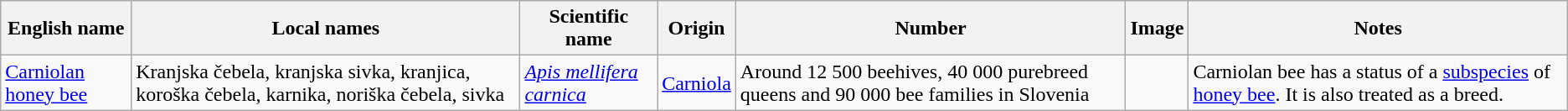<table class="wikitable">
<tr>
<th>English name</th>
<th>Local names</th>
<th>Scientific name</th>
<th>Origin</th>
<th>Number</th>
<th>Image</th>
<th>Notes</th>
</tr>
<tr>
<td><a href='#'>Carniolan honey bee</a></td>
<td>Kranjska čebela, kranjska sivka, kranjica, koroška čebela, karnika, noriška čebela, sivka</td>
<td><em><a href='#'>Apis mellifera carnica</a></em></td>
<td><a href='#'>Carniola</a></td>
<td>Around 12 500 beehives, 40 000 purebreed queens and 90 000 bee families in Slovenia</td>
<td></td>
<td>Carniolan bee has a status of a <a href='#'>subspecies</a> of <a href='#'>honey bee</a>. It is also treated as a breed.</td>
</tr>
</table>
